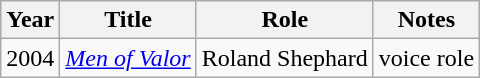<table class="wikitable">
<tr>
<th>Year</th>
<th>Title</th>
<th>Role</th>
<th>Notes</th>
</tr>
<tr>
<td>2004</td>
<td><em><a href='#'>Men of Valor</a></em></td>
<td>Roland Shephard</td>
<td>voice role</td>
</tr>
</table>
